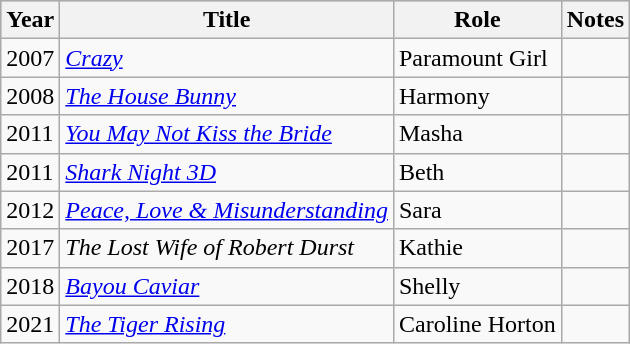<table class="wikitable sortable">
<tr style="background:#B0C4DE;">
<th scope="col" data-sort-type="number">Year</th>
<th scope="col" data-sort-type="text">Title</th>
<th scope="col" class="unsortable">Role</th>
<th scope="col" class="unsortable">Notes</th>
</tr>
<tr>
<td>2007</td>
<td><em><a href='#'>Crazy</a></em></td>
<td>Paramount Girl</td>
<td></td>
</tr>
<tr>
<td>2008</td>
<td><em><a href='#'>The House Bunny</a></em></td>
<td>Harmony</td>
<td></td>
</tr>
<tr>
<td>2011</td>
<td><em><a href='#'>You May Not Kiss the Bride</a></em></td>
<td>Masha</td>
<td></td>
</tr>
<tr>
<td>2011</td>
<td><em><a href='#'>Shark Night 3D</a></em></td>
<td>Beth</td>
<td></td>
</tr>
<tr>
<td>2012</td>
<td><em><a href='#'>Peace, Love & Misunderstanding</a></em></td>
<td>Sara</td>
<td></td>
</tr>
<tr>
<td>2017</td>
<td><em>The Lost Wife of Robert Durst</em></td>
<td>Kathie</td>
<td></td>
</tr>
<tr>
<td>2018</td>
<td><em><a href='#'>Bayou Caviar</a></em></td>
<td>Shelly</td>
<td></td>
</tr>
<tr>
<td>2021</td>
<td><em><a href='#'>The Tiger Rising</a></em></td>
<td>Caroline Horton</td>
<td></td>
</tr>
</table>
